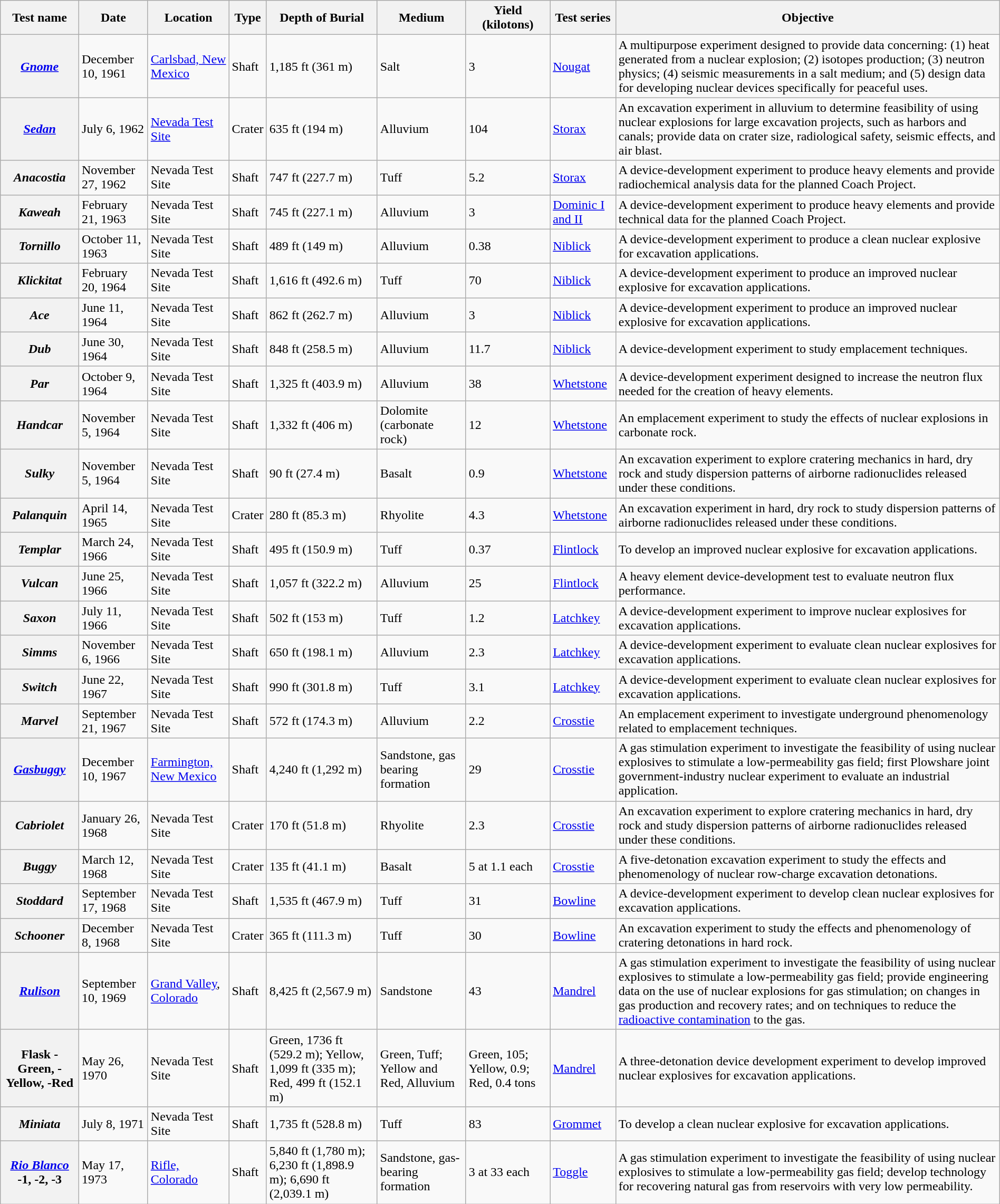<table class="sortable wikitable" style="margin:auto;">
<tr>
<th>Test name</th>
<th>Date</th>
<th>Location</th>
<th>Type</th>
<th>Depth of Burial</th>
<th>Medium</th>
<th>Yield (kilotons)</th>
<th>Test series</th>
<th>Objective</th>
</tr>
<tr>
<th><em><a href='#'>Gnome</a></em></th>
<td>December 10, 1961</td>
<td><a href='#'>Carlsbad, New Mexico</a></td>
<td>Shaft</td>
<td>1,185 ft (361 m)</td>
<td>Salt</td>
<td>3</td>
<td><a href='#'>Nougat</a></td>
<td>A multipurpose experiment designed to provide data concerning:  (1) heat generated from a nuclear explosion; (2) isotopes production; (3)  neutron physics; (4) seismic measurements in a salt medium; and (5) design  data for developing nuclear devices specifically for peaceful uses.</td>
</tr>
<tr>
<th><em><a href='#'>Sedan</a></em></th>
<td>July 6, 1962</td>
<td><a href='#'>Nevada Test Site</a></td>
<td>Crater</td>
<td>635 ft (194 m)</td>
<td>Alluvium</td>
<td>104</td>
<td><a href='#'>Storax</a></td>
<td>An excavation experiment in alluvium to determine feasibility of  using nuclear explosions for large excavation projects, such as harbors and  canals; provide data on crater size, radiological safety, seismic effects,  and air blast.</td>
</tr>
<tr>
<th><em>Anacostia</em></th>
<td>November 27, 1962</td>
<td>Nevada Test Site</td>
<td>Shaft</td>
<td>747 ft (227.7 m)</td>
<td>Tuff</td>
<td>5.2</td>
<td><a href='#'>Storax</a></td>
<td>A device-development experiment to produce heavy elements and  provide radiochemical analysis data for the planned Coach Project.</td>
</tr>
<tr>
<th><em>Kaweah</em></th>
<td>February 21, 1963</td>
<td>Nevada Test Site</td>
<td>Shaft</td>
<td>745 ft (227.1 m)</td>
<td>Alluvium</td>
<td>3</td>
<td><a href='#'>Dominic I and II</a></td>
<td>A device-development experiment to produce heavy elements and  provide technical data for the planned Coach Project.</td>
</tr>
<tr>
<th><em>Tornillo</em></th>
<td>October 11, 1963</td>
<td>Nevada Test Site</td>
<td>Shaft</td>
<td>489 ft (149 m)</td>
<td>Alluvium</td>
<td>0.38</td>
<td><a href='#'>Niblick</a></td>
<td>A device-development experiment to produce a clean nuclear  explosive for excavation applications.</td>
</tr>
<tr>
<th><em>Klickitat</em></th>
<td>February 20, 1964</td>
<td>Nevada Test Site</td>
<td>Shaft</td>
<td>1,616 ft (492.6 m)</td>
<td>Tuff</td>
<td>70</td>
<td><a href='#'>Niblick</a></td>
<td>A device-development experiment to produce an improved nuclear  explosive for excavation applications.</td>
</tr>
<tr>
<th><em>Ace</em></th>
<td>June 11, 1964</td>
<td>Nevada Test Site</td>
<td>Shaft</td>
<td>862 ft (262.7 m)</td>
<td>Alluvium</td>
<td>3</td>
<td><a href='#'>Niblick</a></td>
<td>A device-development experiment to produce an improved nuclear  explosive for excavation applications.</td>
</tr>
<tr>
<th><em>Dub</em></th>
<td>June 30, 1964</td>
<td>Nevada Test Site</td>
<td>Shaft</td>
<td>848 ft (258.5 m)</td>
<td>Alluvium</td>
<td>11.7</td>
<td><a href='#'>Niblick</a></td>
<td>A device-development experiment to study emplacement techniques.</td>
</tr>
<tr>
<th><em>Par</em></th>
<td>October 9, 1964</td>
<td>Nevada Test Site</td>
<td>Shaft</td>
<td>1,325 ft (403.9 m)</td>
<td>Alluvium</td>
<td>38</td>
<td><a href='#'>Whetstone</a></td>
<td>A device-development experiment designed to increase the neutron  flux needed for the creation of heavy elements.</td>
</tr>
<tr>
<th><em>Handcar</em></th>
<td>November 5, 1964</td>
<td>Nevada Test Site</td>
<td>Shaft</td>
<td>1,332 ft (406 m)</td>
<td>Dolomite  (carbonate rock)</td>
<td>12</td>
<td><a href='#'>Whetstone</a></td>
<td>An emplacement experiment to study the effects of nuclear  explosions in carbonate rock.</td>
</tr>
<tr>
<th><em>Sulky</em></th>
<td>November 5, 1964</td>
<td>Nevada Test Site</td>
<td>Shaft</td>
<td>90 ft (27.4 m)</td>
<td>Basalt</td>
<td>0.9</td>
<td><a href='#'>Whetstone</a></td>
<td>An excavation experiment to explore cratering mechanics in hard,  dry rock and study dispersion patterns of airborne radionuclides released  under these conditions.</td>
</tr>
<tr>
<th><em>Palanquin</em></th>
<td>April 14, 1965</td>
<td>Nevada Test Site</td>
<td>Crater</td>
<td>280 ft (85.3 m)</td>
<td>Rhyolite</td>
<td>4.3</td>
<td><a href='#'>Whetstone</a></td>
<td>An excavation experiment in hard, dry rock to study dispersion  patterns of airborne radionuclides released under these conditions.</td>
</tr>
<tr>
<th><em>Templar</em></th>
<td>March 24, 1966</td>
<td>Nevada Test Site</td>
<td>Shaft</td>
<td>495 ft (150.9 m)</td>
<td>Tuff</td>
<td>0.37</td>
<td><a href='#'>Flintlock</a></td>
<td>To develop an improved nuclear explosive for excavation  applications.</td>
</tr>
<tr>
<th><em>Vulcan</em></th>
<td>June 25, 1966</td>
<td>Nevada Test Site</td>
<td>Shaft</td>
<td>1,057 ft (322.2 m)</td>
<td>Alluvium</td>
<td>25</td>
<td><a href='#'>Flintlock</a></td>
<td>A heavy element device-development test to evaluate neutron flux  performance.</td>
</tr>
<tr>
<th><em>Saxon</em></th>
<td>July 11, 1966</td>
<td>Nevada Test Site</td>
<td>Shaft</td>
<td>502 ft (153 m)</td>
<td>Tuff</td>
<td>1.2</td>
<td><a href='#'>Latchkey</a></td>
<td>A device-development experiment to improve nuclear explosives  for excavation applications.</td>
</tr>
<tr>
<th><em>Simms</em></th>
<td>November 6, 1966</td>
<td>Nevada Test Site</td>
<td>Shaft</td>
<td>650 ft (198.1 m)</td>
<td>Alluvium</td>
<td>2.3</td>
<td><a href='#'>Latchkey</a></td>
<td>A device-development experiment to evaluate clean nuclear  explosives for excavation applications.</td>
</tr>
<tr>
<th><em>Switch</em></th>
<td>June 22, 1967</td>
<td>Nevada Test Site</td>
<td>Shaft</td>
<td>990 ft (301.8 m)</td>
<td>Tuff</td>
<td>3.1</td>
<td><a href='#'>Latchkey</a></td>
<td>A device-development experiment to evaluate clean nuclear  explosives for excavation applications.</td>
</tr>
<tr>
<th><em>Marvel</em></th>
<td>September 21, 1967</td>
<td>Nevada Test Site</td>
<td>Shaft</td>
<td>572 ft (174.3 m)</td>
<td>Alluvium</td>
<td>2.2</td>
<td><a href='#'>Crosstie</a></td>
<td>An emplacement experiment to investigate underground  phenomenology related to emplacement techniques.</td>
</tr>
<tr>
<th><em><a href='#'>Gasbuggy</a></em></th>
<td>December 10, 1967</td>
<td><a href='#'>Farmington, New Mexico</a></td>
<td>Shaft</td>
<td>4,240 ft (1,292 m)</td>
<td>Sandstone,  gas bearing formation</td>
<td>29</td>
<td><a href='#'>Crosstie</a></td>
<td>A gas stimulation experiment to investigate the feasibility of  using nuclear explosives to stimulate a low-permeability gas field; first  Plowshare joint government-industry nuclear experiment to evaluate an  industrial application.</td>
</tr>
<tr>
<th><em>Cabriolet</em></th>
<td>January 26, 1968</td>
<td>Nevada Test Site</td>
<td>Crater</td>
<td>170 ft (51.8 m)</td>
<td>Rhyolite</td>
<td>2.3</td>
<td><a href='#'>Crosstie</a></td>
<td>An excavation experiment to explore cratering mechanics in hard,  dry rock and study dispersion patterns of airborne radionuclides released  under these conditions.</td>
</tr>
<tr>
<th><em>Buggy</em></th>
<td>March 12, 1968</td>
<td>Nevada Test Site</td>
<td>Crater</td>
<td>135 ft (41.1 m)</td>
<td>Basalt</td>
<td data-sort-value="5.5">5 at 1.1 each</td>
<td><a href='#'>Crosstie</a></td>
<td>A five-detonation excavation experiment to study the effects and  phenomenology of nuclear row-charge excavation detonations.</td>
</tr>
<tr>
<th><em>Stoddard</em></th>
<td>September 17, 1968</td>
<td>Nevada Test Site</td>
<td>Shaft</td>
<td>1,535 ft (467.9 m)</td>
<td>Tuff</td>
<td>31</td>
<td><a href='#'>Bowline</a></td>
<td>A device-development experiment to develop clean nuclear  explosives for excavation applications.</td>
</tr>
<tr>
<th><em>Schooner</em></th>
<td>December 8, 1968</td>
<td>Nevada Test Site</td>
<td>Crater</td>
<td>365 ft (111.3 m)</td>
<td>Tuff</td>
<td>30</td>
<td><a href='#'>Bowline</a></td>
<td>An excavation experiment to study the effects and phenomenology  of cratering detonations in hard rock.</td>
</tr>
<tr>
<th><em><a href='#'>Rulison</a></em></th>
<td>September 10, 1969</td>
<td><a href='#'>Grand Valley</a>, <a href='#'>Colorado</a></td>
<td>Shaft</td>
<td>8,425 ft (2,567.9 m)</td>
<td>Sandstone</td>
<td>43</td>
<td><a href='#'>Mandrel</a></td>
<td>A gas stimulation experiment to investigate the feasibility of  using nuclear explosives to stimulate a low-permeability gas field; provide  engineering data on the use of nuclear explosions for gas stimulation; on  changes in gas production and recovery rates; and on techniques to reduce the  <a href='#'>radioactive contamination</a> to the gas.</td>
</tr>
<tr>
<th>Flask  -Green, -Yellow, -Red</th>
<td>May 26, 1970</td>
<td>Nevada Test Site</td>
<td>Shaft</td>
<td>Green,  1736 ft (529.2 m); Yellow, 1,099 ft (335 m); Red, 499 ft (152.1 m)</td>
<td>Green,  Tuff; Yellow and Red, Alluvium</td>
<td>Green,  105; Yellow, 0.9; Red, 0.4 tons</td>
<td><a href='#'>Mandrel</a></td>
<td>A three-detonation device development experiment to develop  improved nuclear explosives for excavation applications.</td>
</tr>
<tr>
<th><em>Miniata</em></th>
<td>July 8, 1971</td>
<td>Nevada Test Site</td>
<td>Shaft</td>
<td>1,735 ft (528.8 m)</td>
<td>Tuff</td>
<td>83</td>
<td><a href='#'>Grommet</a></td>
<td>To develop a clean nuclear explosive for excavation  applications.</td>
</tr>
<tr>
<th><em><a href='#'>Rio Blanco</a></em>  -1, -2, -3</th>
<td>May 17, 1973</td>
<td><a href='#'>Rifle, Colorado</a></td>
<td>Shaft</td>
<td>5,840 ft (1,780 m); 6,230 ft (1,898.9 m); 6,690 ft (2,039.1 m)</td>
<td>Sandstone,  gas-bearing formation</td>
<td data-sort-value="99">3 at 33 each</td>
<td><a href='#'>Toggle</a></td>
<td>A gas stimulation experiment to investigate the feasibility of  using nuclear explosives to stimulate a low-permeability gas field; develop  technology for recovering natural gas from reservoirs with very low  permeability.</td>
</tr>
</table>
